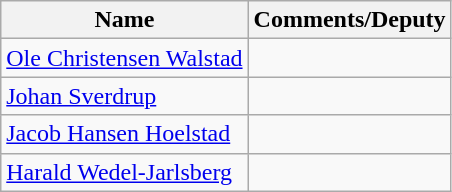<table class="wikitable">
<tr>
<th>Name</th>
<th>Comments/Deputy</th>
</tr>
<tr>
<td><a href='#'>Ole Christensen Walstad</a></td>
<td></td>
</tr>
<tr>
<td><a href='#'>Johan Sverdrup</a></td>
<td></td>
</tr>
<tr>
<td><a href='#'>Jacob Hansen Hoelstad</a></td>
<td></td>
</tr>
<tr>
<td><a href='#'>Harald Wedel-Jarlsberg</a></td>
<td></td>
</tr>
</table>
